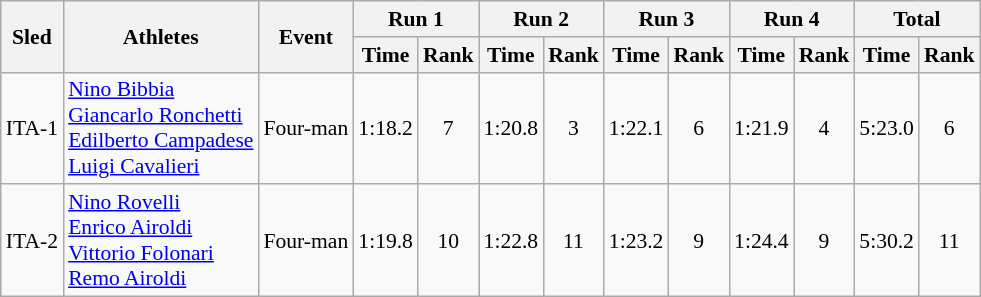<table class="wikitable" border="1" style="font-size:90%">
<tr>
<th rowspan="2">Sled</th>
<th rowspan="2">Athletes</th>
<th rowspan="2">Event</th>
<th colspan="2">Run 1</th>
<th colspan="2">Run 2</th>
<th colspan="2">Run 3</th>
<th colspan="2">Run 4</th>
<th colspan="2">Total</th>
</tr>
<tr>
<th>Time</th>
<th>Rank</th>
<th>Time</th>
<th>Rank</th>
<th>Time</th>
<th>Rank</th>
<th>Time</th>
<th>Rank</th>
<th>Time</th>
<th>Rank</th>
</tr>
<tr>
<td align="center">ITA-1</td>
<td><a href='#'>Nino Bibbia</a><br><a href='#'>Giancarlo Ronchetti</a><br><a href='#'>Edilberto Campadese</a><br><a href='#'>Luigi Cavalieri</a></td>
<td>Four-man</td>
<td align="center">1:18.2</td>
<td align="center">7</td>
<td align="center">1:20.8</td>
<td align="center">3</td>
<td align="center">1:22.1</td>
<td align="center">6</td>
<td align="center">1:21.9</td>
<td align="center">4</td>
<td align="center">5:23.0</td>
<td align="center">6</td>
</tr>
<tr>
<td align="center">ITA-2</td>
<td><a href='#'>Nino Rovelli</a><br><a href='#'>Enrico Airoldi</a><br><a href='#'>Vittorio Folonari</a><br><a href='#'>Remo Airoldi</a></td>
<td>Four-man</td>
<td align="center">1:19.8</td>
<td align="center">10</td>
<td align="center">1:22.8</td>
<td align="center">11</td>
<td align="center">1:23.2</td>
<td align="center">9</td>
<td align="center">1:24.4</td>
<td align="center">9</td>
<td align="center">5:30.2</td>
<td align="center">11</td>
</tr>
</table>
